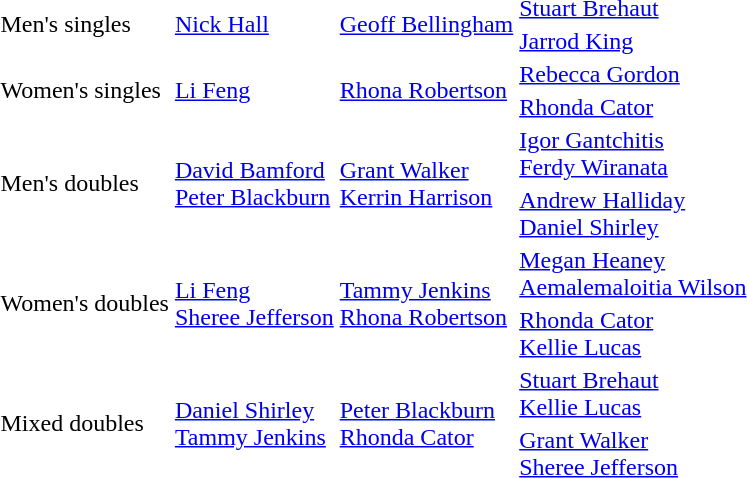<table>
<tr>
<td rowspan="2">Men's singles</td>
<td rowspan="2"> <a href='#'>Nick Hall</a></td>
<td rowspan="2"> <a href='#'>Geoff Bellingham</a></td>
<td> <a href='#'>Stuart Brehaut</a></td>
</tr>
<tr>
<td> <a href='#'>Jarrod King</a></td>
</tr>
<tr>
<td rowspan="2">Women's singles</td>
<td rowspan="2"> <a href='#'>Li Feng</a></td>
<td rowspan="2"> <a href='#'>Rhona Robertson</a></td>
<td> <a href='#'>Rebecca Gordon</a></td>
</tr>
<tr>
<td> <a href='#'>Rhonda Cator</a></td>
</tr>
<tr>
<td rowspan="2">Men's doubles</td>
<td rowspan="2"> <a href='#'>David Bamford</a><br>  <a href='#'>Peter Blackburn</a></td>
<td rowspan="2"> <a href='#'>Grant Walker</a><br>  <a href='#'>Kerrin Harrison</a></td>
<td> <a href='#'>Igor Gantchitis</a><br>  <a href='#'>Ferdy Wiranata</a></td>
</tr>
<tr>
<td> <a href='#'>Andrew Halliday</a><br>  <a href='#'>Daniel Shirley</a></td>
</tr>
<tr>
<td rowspan="2">Women's doubles</td>
<td rowspan="2"> <a href='#'>Li Feng</a><br>  <a href='#'>Sheree Jefferson</a></td>
<td rowspan="2"> <a href='#'>Tammy Jenkins</a><br>  <a href='#'>Rhona Robertson</a></td>
<td> <a href='#'>Megan Heaney</a><br>  <a href='#'>Aemalemaloitia Wilson</a></td>
</tr>
<tr>
<td> <a href='#'>Rhonda Cator</a><br>  <a href='#'>Kellie Lucas</a></td>
</tr>
<tr>
<td rowspan="2">Mixed doubles</td>
<td rowspan="2"> <a href='#'>Daniel Shirley</a><br>  <a href='#'>Tammy Jenkins</a></td>
<td rowspan="2"> <a href='#'>Peter Blackburn</a><br>  <a href='#'>Rhonda Cator</a></td>
<td> <a href='#'>Stuart Brehaut</a><br>  <a href='#'>Kellie Lucas</a></td>
</tr>
<tr>
<td> <a href='#'>Grant Walker</a><br>  <a href='#'>Sheree Jefferson</a></td>
</tr>
</table>
